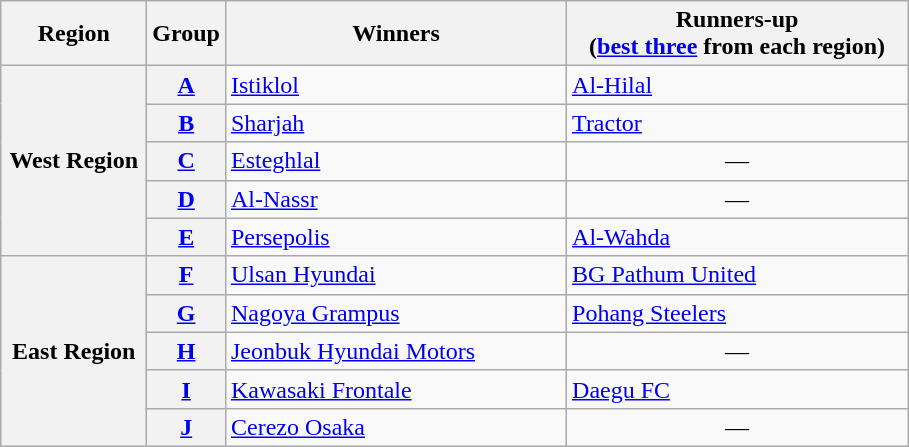<table class="wikitable">
<tr>
<th width=90>Region</th>
<th>Group</th>
<th width=220>Winners</th>
<th width=220>Runners-up<br>(<a href='#'>best three</a> from each region)<br><noinclude></th>
</tr>
<tr>
<th rowspan=5>West Region</th>
<th><a href='#'>A</a></th>
<td> <a href='#'>Istiklol</a></td>
<td> <a href='#'>Al-Hilal</a></td>
</tr>
<tr>
<th><a href='#'>B</a></th>
<td> <a href='#'>Sharjah</a></td>
<td> <a href='#'>Tractor</a></td>
</tr>
<tr>
<th><a href='#'>C</a></th>
<td> <a href='#'>Esteghlal</a></td>
<td align=center>—</td>
</tr>
<tr>
<th><a href='#'>D</a></th>
<td> <a href='#'>Al-Nassr</a></td>
<td align=center>—</td>
</tr>
<tr>
<th><a href='#'>E</a></th>
<td> <a href='#'>Persepolis</a></td>
<td> <a href='#'>Al-Wahda</a></td>
</tr>
<tr>
<th rowspan=5>East Region</th>
<th><a href='#'>F</a></th>
<td> <a href='#'>Ulsan Hyundai</a></td>
<td> <a href='#'>BG Pathum United</a></td>
</tr>
<tr>
<th><a href='#'>G</a></th>
<td> <a href='#'>Nagoya Grampus</a></td>
<td> <a href='#'>Pohang Steelers</a></td>
</tr>
<tr>
<th><a href='#'>H</a></th>
<td> <a href='#'>Jeonbuk Hyundai Motors</a></td>
<td align=center>—</td>
</tr>
<tr>
<th><a href='#'>I</a></th>
<td> <a href='#'>Kawasaki Frontale</a></td>
<td> <a href='#'>Daegu FC</a></td>
</tr>
<tr>
<th><a href='#'>J</a></th>
<td> <a href='#'>Cerezo Osaka</a></td>
<td align=center>—</td>
</tr>
</table>
